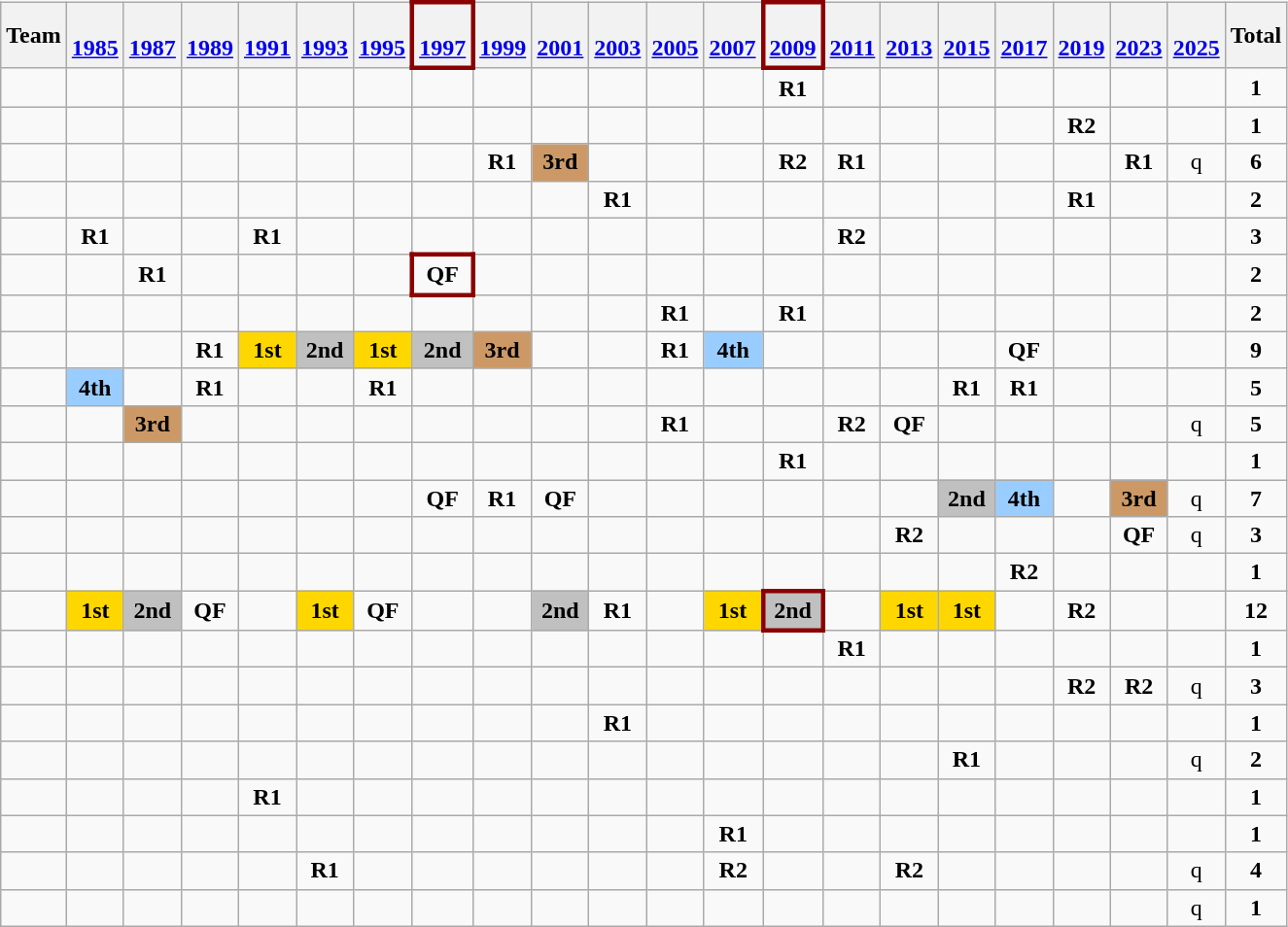<table class="wikitable" style="text-align:center">
<tr>
<th>Team</th>
<th><br><a href='#'>1985</a></th>
<th><br><a href='#'>1987</a></th>
<th><br><a href='#'>1989</a></th>
<th><br><a href='#'>1991</a></th>
<th><br><a href='#'>1993</a></th>
<th><br><a href='#'>1995</a></th>
<th style="border:3px solid darkred"><br><a href='#'>1997</a></th>
<th><br><a href='#'>1999</a></th>
<th><br><a href='#'>2001</a></th>
<th><br><a href='#'>2003</a></th>
<th><br><a href='#'>2005</a></th>
<th><br><a href='#'>2007</a></th>
<th style="border:3px solid darkred"><br><a href='#'>2009</a></th>
<th><br><a href='#'>2011</a></th>
<th><br><a href='#'>2013</a></th>
<th><br><a href='#'>2015</a></th>
<th><br><a href='#'>2017</a></th>
<th><br><a href='#'>2019</a></th>
<th><br><a href='#'>2023</a></th>
<th><br><a href='#'>2025</a></th>
<th>Total</th>
</tr>
<tr>
<td align=left></td>
<td></td>
<td></td>
<td></td>
<td></td>
<td></td>
<td></td>
<td></td>
<td></td>
<td></td>
<td></td>
<td></td>
<td></td>
<td><strong>R1</strong></td>
<td></td>
<td></td>
<td></td>
<td></td>
<td></td>
<td></td>
<td></td>
<td><strong>1</strong></td>
</tr>
<tr>
<td align=left></td>
<td></td>
<td></td>
<td></td>
<td></td>
<td></td>
<td></td>
<td></td>
<td></td>
<td></td>
<td></td>
<td></td>
<td></td>
<td></td>
<td></td>
<td></td>
<td></td>
<td></td>
<td><strong>R2</strong></td>
<td></td>
<td></td>
<td><strong>1</strong></td>
</tr>
<tr>
<td align=left></td>
<td></td>
<td></td>
<td></td>
<td></td>
<td></td>
<td></td>
<td></td>
<td><strong>R1</strong></td>
<td bgcolor=#cc9966><strong>3rd</strong></td>
<td></td>
<td></td>
<td></td>
<td><strong>R2</strong></td>
<td><strong>R1</strong></td>
<td></td>
<td></td>
<td></td>
<td></td>
<td><strong>R1</strong></td>
<td>q</td>
<td><strong>6</strong></td>
</tr>
<tr>
<td align=left></td>
<td></td>
<td></td>
<td></td>
<td></td>
<td></td>
<td></td>
<td></td>
<td></td>
<td></td>
<td><strong>R1</strong></td>
<td></td>
<td></td>
<td></td>
<td></td>
<td></td>
<td></td>
<td></td>
<td><strong>R1</strong></td>
<td></td>
<td></td>
<td><strong>2</strong></td>
</tr>
<tr>
<td align=left></td>
<td><strong>R1</strong></td>
<td></td>
<td></td>
<td><strong>R1</strong></td>
<td></td>
<td></td>
<td></td>
<td></td>
<td></td>
<td></td>
<td></td>
<td></td>
<td></td>
<td><strong>R2</strong></td>
<td></td>
<td></td>
<td></td>
<td></td>
<td></td>
<td></td>
<td><strong>3</strong></td>
</tr>
<tr>
<td align=left></td>
<td></td>
<td><strong>R1</strong></td>
<td></td>
<td></td>
<td></td>
<td></td>
<td style="border: 3px solid darkred"><strong>QF</strong></td>
<td></td>
<td></td>
<td></td>
<td></td>
<td></td>
<td></td>
<td></td>
<td></td>
<td></td>
<td></td>
<td></td>
<td></td>
<td></td>
<td><strong>2</strong></td>
</tr>
<tr>
<td align=left></td>
<td></td>
<td></td>
<td></td>
<td></td>
<td></td>
<td></td>
<td></td>
<td></td>
<td></td>
<td></td>
<td><strong>R1</strong></td>
<td></td>
<td><strong>R1</strong></td>
<td></td>
<td></td>
<td></td>
<td></td>
<td></td>
<td></td>
<td></td>
<td><strong>2</strong></td>
</tr>
<tr>
<td align=left></td>
<td></td>
<td></td>
<td><strong>R1</strong></td>
<td bgcolor=Gold><strong>1st</strong></td>
<td bgcolor=Silver><strong>2nd</strong></td>
<td bgcolor=Gold><strong>1st</strong></td>
<td bgcolor=Silver><strong>2nd</strong></td>
<td bgcolor=#cc9966><strong>3rd</strong></td>
<td></td>
<td></td>
<td><strong>R1</strong></td>
<td bgcolor=#9acdff><strong>4th</strong></td>
<td></td>
<td></td>
<td></td>
<td></td>
<td><strong>QF</strong></td>
<td></td>
<td></td>
<td></td>
<td><strong>9</strong></td>
</tr>
<tr>
<td align=left></td>
<td bgcolor=#9acdff><strong>4th</strong></td>
<td></td>
<td><strong>R1</strong></td>
<td></td>
<td></td>
<td><strong>R1</strong></td>
<td></td>
<td></td>
<td></td>
<td></td>
<td></td>
<td></td>
<td></td>
<td></td>
<td></td>
<td><strong>R1</strong></td>
<td><strong>R1</strong></td>
<td></td>
<td></td>
<td></td>
<td><strong>5</strong></td>
</tr>
<tr>
<td align=left></td>
<td></td>
<td bgcolor=#cc9966><strong>3rd</strong></td>
<td></td>
<td></td>
<td></td>
<td></td>
<td></td>
<td></td>
<td></td>
<td></td>
<td><strong>R1</strong></td>
<td></td>
<td></td>
<td><strong>R2</strong></td>
<td><strong>QF</strong></td>
<td></td>
<td></td>
<td></td>
<td></td>
<td>q</td>
<td><strong>5</strong></td>
</tr>
<tr>
<td align=left></td>
<td></td>
<td></td>
<td></td>
<td></td>
<td></td>
<td></td>
<td></td>
<td></td>
<td></td>
<td></td>
<td></td>
<td></td>
<td><strong>R1</strong></td>
<td></td>
<td></td>
<td></td>
<td></td>
<td></td>
<td></td>
<td></td>
<td><strong>1</strong></td>
</tr>
<tr>
<td align=left></td>
<td></td>
<td></td>
<td></td>
<td></td>
<td></td>
<td></td>
<td><strong>QF</strong></td>
<td><strong>R1</strong></td>
<td><strong>QF</strong></td>
<td></td>
<td></td>
<td></td>
<td></td>
<td></td>
<td></td>
<td bgcolor=Silver><strong>2nd</strong></td>
<td bgcolor=#9acdff><strong>4th</strong></td>
<td></td>
<td bgcolor=#cc9966><strong>3rd</strong></td>
<td>q</td>
<td><strong>7</strong></td>
</tr>
<tr>
<td align=left></td>
<td></td>
<td></td>
<td></td>
<td></td>
<td></td>
<td></td>
<td></td>
<td></td>
<td></td>
<td></td>
<td></td>
<td></td>
<td></td>
<td></td>
<td><strong>R2</strong></td>
<td></td>
<td></td>
<td></td>
<td><strong>QF</strong></td>
<td>q</td>
<td><strong>3</strong></td>
</tr>
<tr>
<td align=left></td>
<td></td>
<td></td>
<td></td>
<td></td>
<td></td>
<td></td>
<td></td>
<td></td>
<td></td>
<td></td>
<td></td>
<td></td>
<td></td>
<td></td>
<td></td>
<td></td>
<td><strong>R2</strong></td>
<td></td>
<td></td>
<td></td>
<td><strong>1</strong></td>
</tr>
<tr>
<td align=left></td>
<td bgcolor=Gold><strong>1st</strong></td>
<td bgcolor=Silver><strong>2nd</strong></td>
<td><strong>QF</strong></td>
<td></td>
<td bgcolor=Gold><strong>1st</strong></td>
<td><strong>QF</strong></td>
<td></td>
<td></td>
<td bgcolor=Silver><strong>2nd</strong></td>
<td><strong>R1</strong></td>
<td></td>
<td bgcolor=Gold><strong>1st</strong></td>
<td style="border: 3px solid darkred" bgcolor=Silver><strong>2nd</strong></td>
<td></td>
<td bgcolor=Gold><strong>1st</strong></td>
<td bgcolor=Gold><strong>1st</strong></td>
<td></td>
<td><strong>R2</strong></td>
<td></td>
<td></td>
<td><strong>12</strong></td>
</tr>
<tr>
<td align=left></td>
<td></td>
<td></td>
<td></td>
<td></td>
<td></td>
<td></td>
<td></td>
<td></td>
<td></td>
<td></td>
<td></td>
<td></td>
<td></td>
<td><strong>R1</strong></td>
<td></td>
<td></td>
<td></td>
<td></td>
<td></td>
<td></td>
<td><strong>1</strong></td>
</tr>
<tr>
<td align=left></td>
<td></td>
<td></td>
<td></td>
<td></td>
<td></td>
<td></td>
<td></td>
<td></td>
<td></td>
<td></td>
<td></td>
<td></td>
<td></td>
<td></td>
<td></td>
<td></td>
<td></td>
<td><strong>R2</strong></td>
<td><strong>R2</strong></td>
<td>q</td>
<td><strong>3</strong></td>
</tr>
<tr>
<td align=left></td>
<td></td>
<td></td>
<td></td>
<td></td>
<td></td>
<td></td>
<td></td>
<td></td>
<td></td>
<td><strong>R1</strong></td>
<td></td>
<td></td>
<td></td>
<td></td>
<td></td>
<td></td>
<td></td>
<td></td>
<td></td>
<td></td>
<td><strong>1</strong></td>
</tr>
<tr>
<td align=left></td>
<td></td>
<td></td>
<td></td>
<td></td>
<td></td>
<td></td>
<td></td>
<td></td>
<td></td>
<td></td>
<td></td>
<td></td>
<td></td>
<td></td>
<td></td>
<td><strong>R1</strong></td>
<td></td>
<td></td>
<td></td>
<td>q</td>
<td><strong>2</strong></td>
</tr>
<tr>
<td align=left></td>
<td></td>
<td></td>
<td></td>
<td><strong>R1</strong></td>
<td></td>
<td></td>
<td></td>
<td></td>
<td></td>
<td></td>
<td></td>
<td></td>
<td></td>
<td></td>
<td></td>
<td></td>
<td></td>
<td></td>
<td></td>
<td></td>
<td><strong>1</strong></td>
</tr>
<tr>
<td align=left></td>
<td></td>
<td></td>
<td></td>
<td></td>
<td></td>
<td></td>
<td></td>
<td></td>
<td></td>
<td></td>
<td></td>
<td><strong>R1</strong></td>
<td></td>
<td></td>
<td></td>
<td></td>
<td></td>
<td></td>
<td></td>
<td></td>
<td><strong>1</strong></td>
</tr>
<tr>
<td align=left></td>
<td></td>
<td></td>
<td></td>
<td></td>
<td><strong>R1</strong></td>
<td></td>
<td></td>
<td></td>
<td></td>
<td></td>
<td></td>
<td><strong>R2</strong></td>
<td></td>
<td></td>
<td><strong>R2</strong></td>
<td></td>
<td></td>
<td></td>
<td></td>
<td>q</td>
<td><strong>4</strong></td>
</tr>
<tr>
<td align=left></td>
<td></td>
<td></td>
<td></td>
<td></td>
<td></td>
<td></td>
<td></td>
<td></td>
<td></td>
<td></td>
<td></td>
<td></td>
<td></td>
<td></td>
<td></td>
<td></td>
<td></td>
<td></td>
<td></td>
<td>q</td>
<td><strong>1</strong></td>
</tr>
</table>
